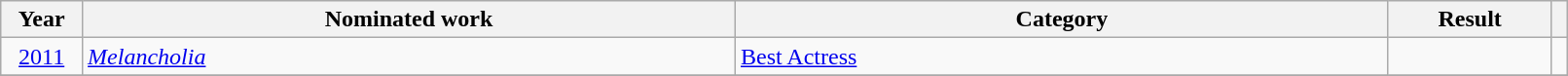<table class="wikitable" style="width:85%;">
<tr>
<th width=5%>Year</th>
<th style="width:40%;">Nominated work</th>
<th style="width:40%;">Category</th>
<th style="width:10%;">Result</th>
<th width=1%></th>
</tr>
<tr>
<td style="text-align:center;"><a href='#'>2011</a></td>
<td><em><a href='#'>Melancholia</a></em></td>
<td><a href='#'>Best Actress</a></td>
<td></td>
<td style="text-align:center;"></td>
</tr>
<tr>
</tr>
</table>
